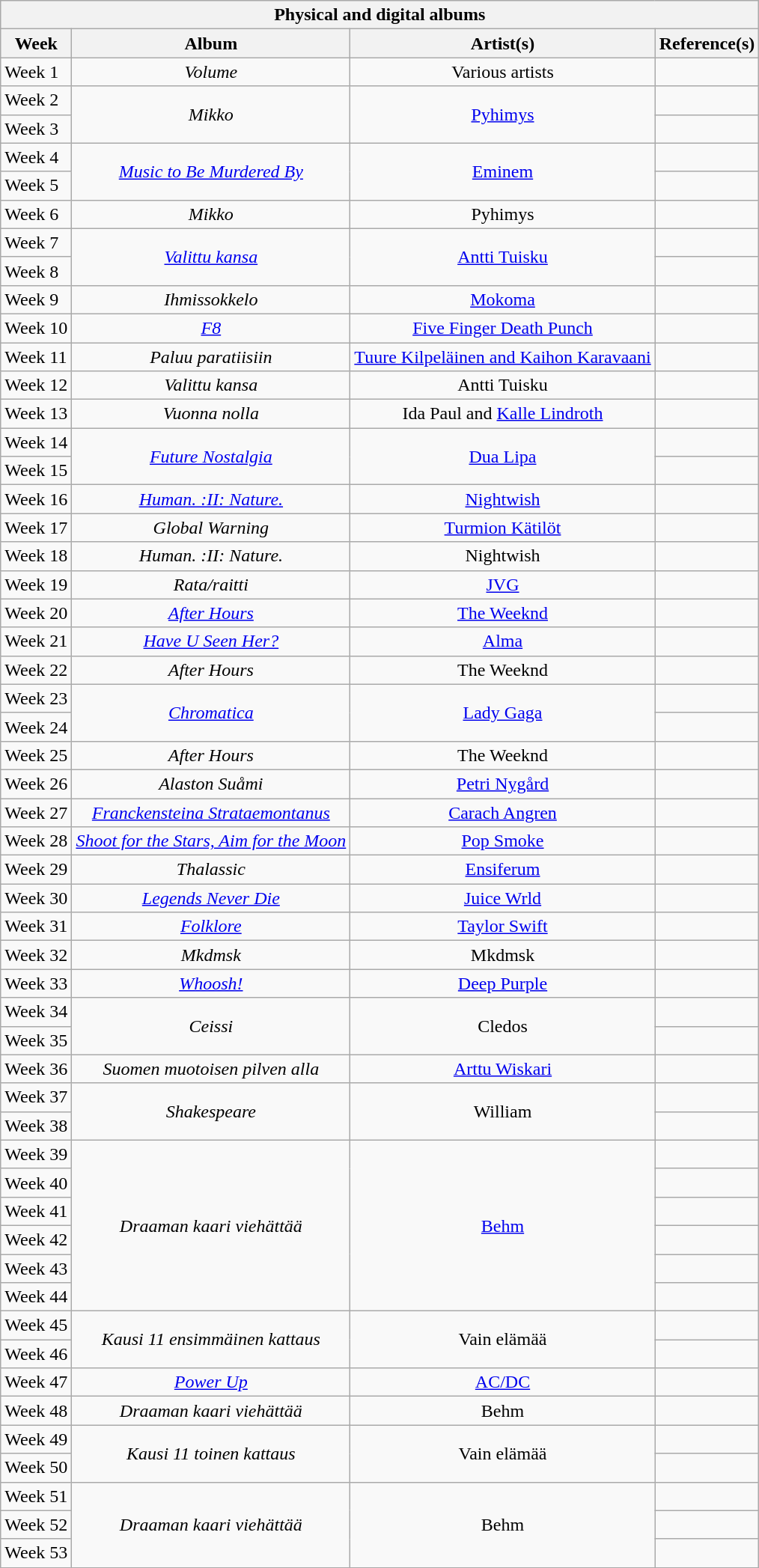<table class="wikitable">
<tr>
<th colspan="4">Physical and digital albums</th>
</tr>
<tr>
<th>Week</th>
<th>Album</th>
<th>Artist(s)</th>
<th>Reference(s)</th>
</tr>
<tr>
<td>Week 1</td>
<td style="text-align: center;"><em>Volume</em></td>
<td style="text-align: center;">Various artists</td>
<td style="text-align: center;"></td>
</tr>
<tr>
<td>Week 2</td>
<td style="text-align: center;" rowspan="2"><em>Mikko</em></td>
<td style="text-align: center;" rowspan="2"><a href='#'>Pyhimys</a></td>
<td style="text-align: center;"></td>
</tr>
<tr>
<td>Week 3</td>
<td style="text-align: center;"></td>
</tr>
<tr>
<td>Week 4</td>
<td style="text-align: center;" rowspan="2"><em><a href='#'>Music to Be Murdered By</a></em></td>
<td style="text-align: center;" rowspan="2"><a href='#'>Eminem</a></td>
<td style="text-align: center;"></td>
</tr>
<tr>
<td>Week 5</td>
<td style="text-align: center;"></td>
</tr>
<tr>
<td>Week 6</td>
<td style="text-align: center;"><em>Mikko</em></td>
<td style="text-align: center;">Pyhimys</td>
<td style="text-align: center;"></td>
</tr>
<tr>
<td>Week 7</td>
<td style="text-align: center;" rowspan="2"><em><a href='#'>Valittu kansa</a></em></td>
<td style="text-align: center;" rowspan="2"><a href='#'>Antti Tuisku</a></td>
<td style="text-align: center;"></td>
</tr>
<tr>
<td>Week 8</td>
<td style="text-align: center;"></td>
</tr>
<tr>
<td>Week 9</td>
<td style="text-align: center;"><em>Ihmissokkelo</em></td>
<td style="text-align: center;"><a href='#'>Mokoma</a></td>
<td style="text-align: center;"></td>
</tr>
<tr>
<td>Week 10</td>
<td style="text-align: center;"><em><a href='#'>F8</a></em></td>
<td style="text-align: center;"><a href='#'>Five Finger Death Punch</a></td>
<td style="text-align: center;"></td>
</tr>
<tr>
<td>Week 11</td>
<td style="text-align: center;"><em>Paluu paratiisiin</em></td>
<td style="text-align: center;"><a href='#'>Tuure Kilpeläinen and Kaihon Karavaani</a></td>
<td style="text-align: center;"></td>
</tr>
<tr>
<td>Week 12</td>
<td style="text-align: center;"><em>Valittu kansa</em></td>
<td style="text-align: center;">Antti Tuisku</td>
<td style="text-align: center;"></td>
</tr>
<tr>
<td>Week 13</td>
<td style="text-align: center;"><em>Vuonna nolla</em></td>
<td style="text-align: center;">Ida Paul and <a href='#'>Kalle Lindroth</a></td>
<td style="text-align: center;"></td>
</tr>
<tr>
<td>Week 14</td>
<td style="text-align: center;" rowspan="2"><em><a href='#'>Future Nostalgia</a></em></td>
<td style="text-align: center;" rowspan="2"><a href='#'>Dua Lipa</a></td>
<td style="text-align: center;"></td>
</tr>
<tr>
<td>Week 15</td>
<td style="text-align: center;"></td>
</tr>
<tr>
<td>Week 16</td>
<td style="text-align: center;"><em><a href='#'>Human. :II: Nature.</a></em></td>
<td style="text-align: center;"><a href='#'>Nightwish</a></td>
<td style="text-align: center;"></td>
</tr>
<tr>
<td>Week 17</td>
<td style="text-align: center;"><em>Global Warning</em></td>
<td style="text-align: center;"><a href='#'>Turmion Kätilöt</a></td>
<td style="text-align: center;"></td>
</tr>
<tr>
<td>Week 18</td>
<td style="text-align: center;"><em>Human. :II: Nature.</em></td>
<td style="text-align: center;">Nightwish</td>
<td style="text-align: center;"></td>
</tr>
<tr>
<td>Week 19</td>
<td style="text-align: center;"><em>Rata/raitti</em></td>
<td style="text-align: center;"><a href='#'>JVG</a></td>
<td style="text-align: center;"></td>
</tr>
<tr>
<td>Week 20</td>
<td style="text-align: center;"><em><a href='#'>After Hours</a></em></td>
<td style="text-align: center;"><a href='#'>The Weeknd</a></td>
<td style="text-align: center;"></td>
</tr>
<tr>
<td>Week 21</td>
<td style="text-align: center;"><em><a href='#'>Have U Seen Her?</a></em></td>
<td style="text-align: center;"><a href='#'>Alma</a></td>
<td style="text-align: center;"></td>
</tr>
<tr>
<td>Week 22</td>
<td style="text-align: center;"><em>After Hours</em></td>
<td style="text-align: center;">The Weeknd</td>
<td style="text-align: center;"></td>
</tr>
<tr>
<td>Week 23</td>
<td style="text-align: center;" rowspan="2"><em><a href='#'>Chromatica</a></em></td>
<td style="text-align: center;" rowspan="2"><a href='#'>Lady Gaga</a></td>
<td style="text-align: center;"></td>
</tr>
<tr>
<td>Week 24</td>
<td style="text-align: center;"></td>
</tr>
<tr>
<td>Week 25</td>
<td style="text-align: center;"><em>After Hours</em></td>
<td style="text-align: center;">The Weeknd</td>
<td style="text-align: center;"></td>
</tr>
<tr>
<td>Week 26</td>
<td style="text-align: center;"><em>Alaston Suåmi</em></td>
<td style="text-align: center;"><a href='#'>Petri Nygård</a></td>
<td style="text-align: center;"></td>
</tr>
<tr>
<td>Week 27</td>
<td style="text-align: center;"><em><a href='#'>Franckensteina Strataemontanus</a></em></td>
<td style="text-align: center;"><a href='#'>Carach Angren</a></td>
<td style="text-align: center;"></td>
</tr>
<tr>
<td>Week 28</td>
<td style="text-align: center;"><em><a href='#'>Shoot for the Stars, Aim for the Moon</a></em></td>
<td style="text-align: center;"><a href='#'>Pop Smoke</a></td>
<td style="text-align: center;"></td>
</tr>
<tr>
<td>Week 29</td>
<td style="text-align: center;"><em>Thalassic</em></td>
<td style="text-align: center;"><a href='#'>Ensiferum</a></td>
<td style="text-align: center;"></td>
</tr>
<tr>
<td>Week 30</td>
<td style="text-align: center;"><em><a href='#'>Legends Never Die</a></em></td>
<td style="text-align: center;"><a href='#'>Juice Wrld</a></td>
<td style="text-align: center;"></td>
</tr>
<tr>
<td>Week 31</td>
<td style="text-align: center;"><em><a href='#'>Folklore</a></em></td>
<td style="text-align: center;"><a href='#'>Taylor Swift</a></td>
<td style="text-align: center;"></td>
</tr>
<tr>
<td>Week 32</td>
<td style="text-align: center;"><em>Mkdmsk</em></td>
<td style="text-align: center;">Mkdmsk</td>
<td style="text-align: center;"></td>
</tr>
<tr>
<td>Week 33</td>
<td style="text-align: center;"><em><a href='#'>Whoosh!</a></em></td>
<td style="text-align: center;"><a href='#'>Deep Purple</a></td>
<td style="text-align: center;"></td>
</tr>
<tr>
<td>Week 34</td>
<td style="text-align: center;" rowspan="2"><em>Ceissi</em></td>
<td style="text-align: center;" rowspan="2">Cledos</td>
<td style="text-align: center;"></td>
</tr>
<tr>
<td>Week 35</td>
<td style="text-align: center;"></td>
</tr>
<tr>
<td>Week 36</td>
<td style="text-align: center;"><em>Suomen muotoisen pilven alla</em></td>
<td style="text-align: center;"><a href='#'>Arttu Wiskari</a></td>
<td style="text-align: center;"></td>
</tr>
<tr>
<td>Week 37</td>
<td style="text-align: center;" rowspan="2"><em>Shakespeare</em></td>
<td style="text-align: center;" rowspan="2">William</td>
<td style="text-align: center;"></td>
</tr>
<tr>
<td>Week 38</td>
<td style="text-align: center;"></td>
</tr>
<tr>
<td>Week 39</td>
<td style="text-align: center;" rowspan="6"><em>Draaman kaari viehättää</em></td>
<td style="text-align: center;" rowspan="6"><a href='#'>Behm</a></td>
<td style="text-align: center;"></td>
</tr>
<tr>
<td>Week 40</td>
<td style="text-align: center;"></td>
</tr>
<tr>
<td>Week 41</td>
<td style="text-align: center;"></td>
</tr>
<tr>
<td>Week 42</td>
<td style="text-align: center;"></td>
</tr>
<tr>
<td>Week 43</td>
<td style="text-align: center;"></td>
</tr>
<tr>
<td>Week 44</td>
<td style="text-align: center;"></td>
</tr>
<tr>
<td>Week 45</td>
<td style="text-align: center;" rowspan="2"><em>Kausi 11 ensimmäinen kattaus</em></td>
<td style="text-align: center;" rowspan="2">Vain elämää</td>
<td style="text-align: center;"></td>
</tr>
<tr>
<td>Week 46</td>
<td style="text-align: center;"></td>
</tr>
<tr>
<td>Week 47</td>
<td style="text-align: center;"><em><a href='#'>Power Up</a></em></td>
<td style="text-align: center;"><a href='#'>AC/DC</a></td>
<td style="text-align: center;"></td>
</tr>
<tr>
<td>Week 48</td>
<td style="text-align: center;"><em>Draaman kaari viehättää</em></td>
<td style="text-align: center;">Behm</td>
<td style="text-align: center;"></td>
</tr>
<tr>
<td>Week 49</td>
<td style="text-align: center;" rowspan="2"><em>Kausi 11 toinen kattaus</em></td>
<td style="text-align: center;" rowspan="2">Vain elämää</td>
<td style="text-align: center;"></td>
</tr>
<tr>
<td>Week 50</td>
<td style="text-align: center;"></td>
</tr>
<tr>
<td>Week 51</td>
<td style="text-align: center;" rowspan="3"><em>Draaman kaari viehättää</em></td>
<td style="text-align: center;" rowspan="3">Behm</td>
<td style="text-align: center;"></td>
</tr>
<tr>
<td>Week 52</td>
<td style="text-align: center;"></td>
</tr>
<tr>
<td>Week 53</td>
<td style="text-align: center;"></td>
</tr>
</table>
